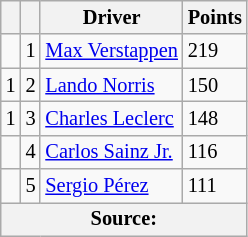<table class="wikitable" style="font-size: 85%;">
<tr>
<th scope="col"></th>
<th scope="col"></th>
<th scope="col">Driver</th>
<th scope="col">Points</th>
</tr>
<tr>
<td align="left"></td>
<td align="center">1</td>
<td> <a href='#'>Max Verstappen</a></td>
<td align="left">219</td>
</tr>
<tr>
<td align="left"> 1</td>
<td align="center">2</td>
<td> <a href='#'>Lando Norris</a></td>
<td align="left">150</td>
</tr>
<tr>
<td align="left"> 1</td>
<td align="center">3</td>
<td> <a href='#'>Charles Leclerc</a></td>
<td align="left">148</td>
</tr>
<tr>
<td align="left"></td>
<td align="center">4</td>
<td> <a href='#'>Carlos Sainz Jr.</a></td>
<td align="left">116</td>
</tr>
<tr>
<td align="left"></td>
<td align="center">5</td>
<td> <a href='#'>Sergio Pérez</a></td>
<td align="left">111</td>
</tr>
<tr>
<th colspan=4>Source:</th>
</tr>
</table>
